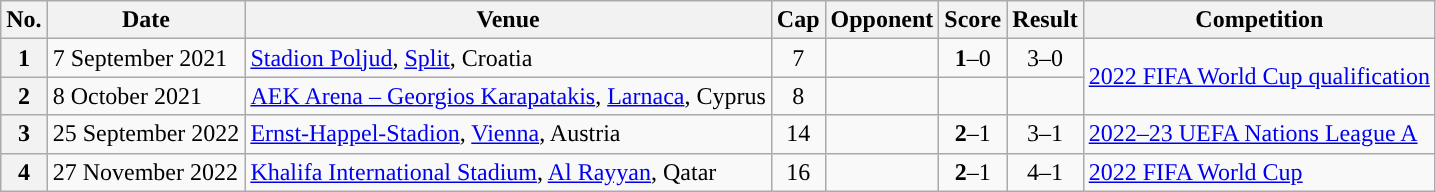<table class="wikitable sortable">
<tr>
<th scope=col>No.</th>
<th scope=col data-sort-type=date>Date</th>
<th scope=col>Venue</th>
<th scope=col>Cap</th>
<th scope=col>Opponent</th>
<th scope=col>Score</th>
<th scope=col>Result</th>
<th scope=col>Competition</th>
</tr>
<tr>
<th>1</th>
<td>7 September 2021</td>
<td><a href='#'>Stadion Poljud</a>, <a href='#'>Split</a>, Croatia</td>
<td align=center>7</td>
<td></td>
<td align=center><strong>1</strong>–0</td>
<td align=center>3–0</td>
<td rowspan="2'"><a href='#'>2022 FIFA World Cup qualification</a></td>
</tr>
<tr>
<th>2</th>
<td>8 October 2021</td>
<td><a href='#'>AEK Arena – Georgios Karapatakis</a>, <a href='#'>Larnaca</a>, Cyprus</td>
<td align=center>8</td>
<td></td>
<td></td>
<td></td>
</tr>
<tr>
<th>3</th>
<td>25 September 2022</td>
<td><a href='#'>Ernst-Happel-Stadion</a>, <a href='#'>Vienna</a>, Austria</td>
<td align=center>14</td>
<td></td>
<td align=center><strong>2</strong>–1</td>
<td align=center>3–1</td>
<td><a href='#'>2022–23 UEFA Nations League A</a></td>
</tr>
<tr>
<th>4</th>
<td>27 November 2022</td>
<td><a href='#'>Khalifa International Stadium</a>, <a href='#'>Al Rayyan</a>, Qatar</td>
<td align=center>16</td>
<td></td>
<td align=center><strong>2</strong>–1</td>
<td align=center>4–1</td>
<td><a href='#'>2022 FIFA World Cup</a></td>
</tr>
</table>
